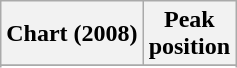<table class="wikitable">
<tr>
<th align="left">Chart (2008)</th>
<th align="left">Peak<br>position</th>
</tr>
<tr>
</tr>
<tr>
</tr>
<tr>
</tr>
<tr>
</tr>
</table>
